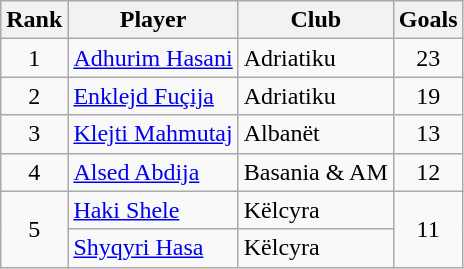<table class="wikitable" style="text-align:center">
<tr>
<th>Rank</th>
<th>Player</th>
<th>Club</th>
<th>Goals</th>
</tr>
<tr>
<td rowspan="1">1</td>
<td align="left"> <a href='#'>Adhurim Hasani</a></td>
<td align="left">Adriatiku</td>
<td rowspan="1">23</td>
</tr>
<tr>
<td rowspan="1">2</td>
<td align="left"> <a href='#'>Enklejd Fuçija</a></td>
<td align="left">Adriatiku</td>
<td rowspan="1">19</td>
</tr>
<tr>
<td rowspan="1">3</td>
<td align="left"> <a href='#'>Klejti Mahmutaj</a></td>
<td align="left">Albanët</td>
<td rowspan="1">13</td>
</tr>
<tr>
<td rowspan="1">4</td>
<td align="left"> <a href='#'>Alsed Abdija</a></td>
<td align="left">Basania & AM</td>
<td rowspan="1">12</td>
</tr>
<tr>
<td rowspan="2">5</td>
<td align="left"> <a href='#'>Haki Shele</a></td>
<td align="left">Këlcyra</td>
<td rowspan="2">11</td>
</tr>
<tr>
<td align="left"> <a href='#'>Shyqyri Hasa</a></td>
<td align="left">Këlcyra</td>
</tr>
</table>
